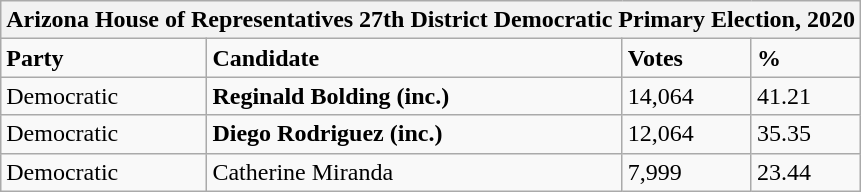<table class="wikitable">
<tr>
<th colspan="4">Arizona House of Representatives 27th District Democratic Primary Election, 2020</th>
</tr>
<tr>
<td><strong>Party</strong></td>
<td><strong>Candidate</strong></td>
<td><strong>Votes</strong></td>
<td><strong>%</strong></td>
</tr>
<tr>
<td>Democratic</td>
<td><strong>Reginald Bolding (inc.)</strong></td>
<td>14,064</td>
<td>41.21</td>
</tr>
<tr>
<td>Democratic</td>
<td><strong>Diego Rodriguez (inc.)</strong></td>
<td>12,064</td>
<td>35.35</td>
</tr>
<tr>
<td>Democratic</td>
<td>Catherine Miranda</td>
<td>7,999</td>
<td>23.44</td>
</tr>
</table>
